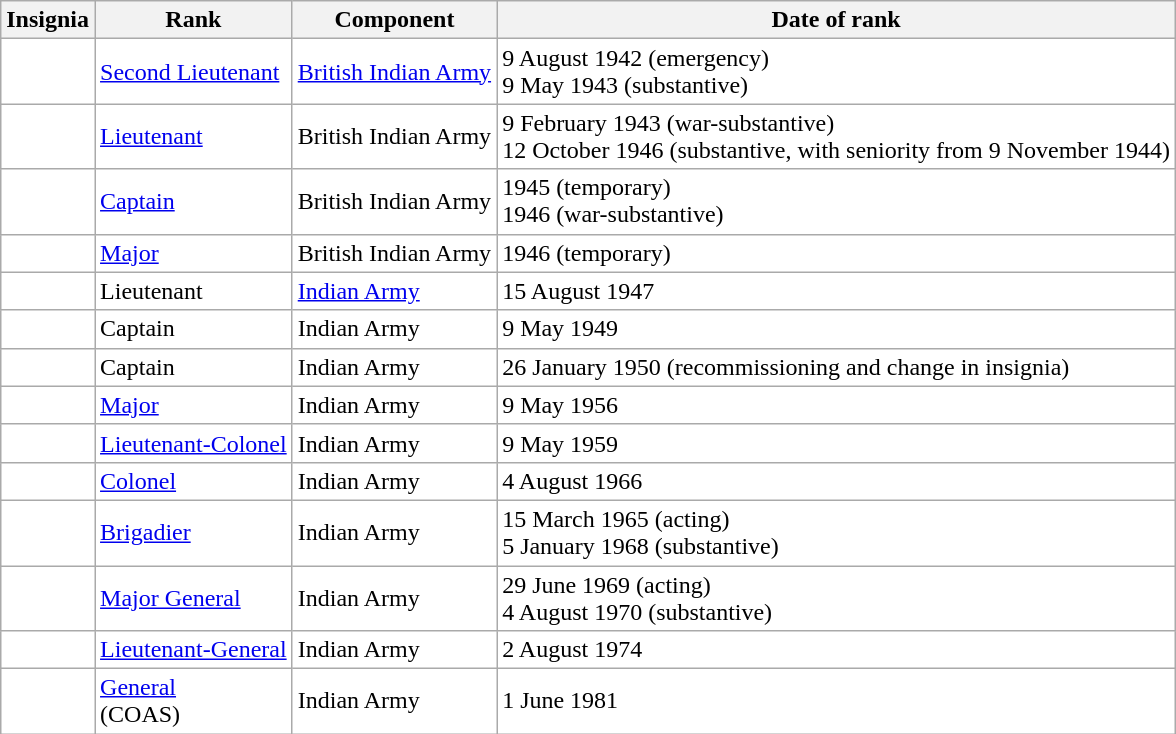<table class="wikitable" style="background:white">
<tr>
<th>Insignia</th>
<th>Rank</th>
<th>Component</th>
<th>Date of rank</th>
</tr>
<tr>
<td align="center"></td>
<td><a href='#'>Second Lieutenant</a></td>
<td><a href='#'>British Indian Army</a></td>
<td>9 August 1942 (emergency)<br>9 May 1943 (substantive)</td>
</tr>
<tr>
<td align="center"></td>
<td><a href='#'>Lieutenant</a></td>
<td>British Indian Army</td>
<td>9 February 1943 (war-substantive)<br>12 October 1946 (substantive, with seniority from 9 November 1944)</td>
</tr>
<tr>
<td align="center"></td>
<td><a href='#'>Captain</a></td>
<td>British Indian Army</td>
<td>1945 (temporary)<br>1946 (war-substantive)</td>
</tr>
<tr>
<td align="center"></td>
<td><a href='#'>Major</a></td>
<td>British Indian Army</td>
<td>1946 (temporary)</td>
</tr>
<tr>
<td align="center"></td>
<td>Lieutenant</td>
<td><a href='#'>Indian Army</a></td>
<td>15 August 1947</td>
</tr>
<tr>
<td align="center"></td>
<td>Captain</td>
<td>Indian Army</td>
<td>9 May 1949</td>
</tr>
<tr>
<td align="center"></td>
<td>Captain</td>
<td>Indian Army</td>
<td>26 January 1950 (recommissioning and change in insignia)</td>
</tr>
<tr>
<td align="center"></td>
<td><a href='#'>Major</a></td>
<td>Indian Army</td>
<td>9 May 1956</td>
</tr>
<tr>
<td align="center"></td>
<td><a href='#'>Lieutenant-Colonel</a></td>
<td>Indian Army</td>
<td>9 May 1959</td>
</tr>
<tr>
<td align="center"></td>
<td><a href='#'>Colonel</a></td>
<td>Indian Army</td>
<td>4 August 1966</td>
</tr>
<tr>
<td align="center"></td>
<td><a href='#'>Brigadier</a></td>
<td>Indian Army</td>
<td>15 March 1965 (acting)<br>5 January 1968 (substantive)</td>
</tr>
<tr>
<td align="center"></td>
<td><a href='#'>Major General</a></td>
<td>Indian Army</td>
<td>29 June 1969 (acting)<br>4 August 1970 (substantive)</td>
</tr>
<tr>
<td align="center"></td>
<td><a href='#'>Lieutenant-General</a></td>
<td>Indian Army</td>
<td>2 August 1974</td>
</tr>
<tr>
<td align="center"></td>
<td><a href='#'>General</a><br>(COAS)</td>
<td>Indian Army</td>
<td>1 June 1981</td>
</tr>
</table>
